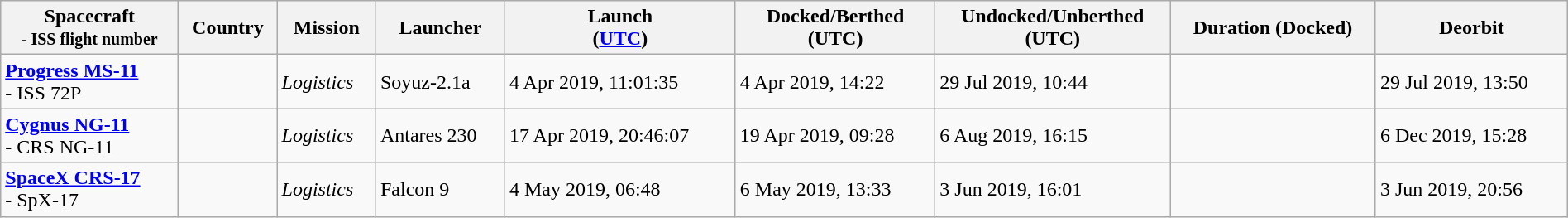<table class="wikitable" width="100%">
<tr>
<th>Spacecraft<br><small>- ISS flight number</small></th>
<th>Country</th>
<th>Mission</th>
<th>Launcher</th>
<th>Launch<br>(<a href='#'>UTC</a>)</th>
<th>Docked/Berthed<br>(UTC) </th>
<th>Undocked/Unberthed<br>(UTC)</th>
<th>Duration (Docked)</th>
<th>Deorbit</th>
</tr>
<tr>
<td><strong><a href='#'>Progress MS-11</a></strong><br> - ISS 72P</td>
<td></td>
<td><em>Logistics</em></td>
<td>Soyuz-2.1a</td>
<td>4 Apr 2019, 11:01:35</td>
<td>4 Apr 2019, 14:22</td>
<td>29 Jul 2019, 10:44</td>
<td></td>
<td>29 Jul 2019, 13:50</td>
</tr>
<tr>
<td><strong><a href='#'>Cygnus NG-11</a></strong><br>- CRS NG-11</td>
<td></td>
<td><em>Logistics</em></td>
<td>Antares 230</td>
<td>17 Apr 2019, 20:46:07</td>
<td>19 Apr 2019, 09:28</td>
<td>6 Aug 2019, 16:15</td>
<td></td>
<td>6 Dec 2019, 15:28</td>
</tr>
<tr>
<td><strong><a href='#'>SpaceX CRS-17</a></strong><br>- SpX-17</td>
<td></td>
<td><em>Logistics</em></td>
<td>Falcon 9</td>
<td>4 May 2019, 06:48</td>
<td>6 May 2019, 13:33</td>
<td>3 Jun 2019, 16:01</td>
<td></td>
<td>3 Jun 2019, 20:56</td>
</tr>
</table>
